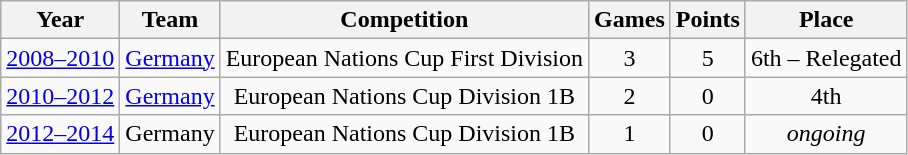<table class="wikitable">
<tr>
<th>Year</th>
<th>Team</th>
<th>Competition</th>
<th>Games</th>
<th>Points</th>
<th>Place</th>
</tr>
<tr align="center">
<td><a href='#'>2008–2010</a></td>
<td><a href='#'>Germany</a></td>
<td>European Nations Cup First Division</td>
<td>3</td>
<td>5</td>
<td>6th – Relegated</td>
</tr>
<tr align="center">
<td><a href='#'>2010–2012</a></td>
<td><a href='#'>Germany</a></td>
<td>European Nations Cup Division 1B</td>
<td>2</td>
<td>0</td>
<td>4th</td>
</tr>
<tr align="center">
<td><a href='#'>2012–2014</a></td>
<td>Germany</td>
<td>European Nations Cup Division 1B</td>
<td>1</td>
<td>0</td>
<td><em>ongoing</em></td>
</tr>
</table>
